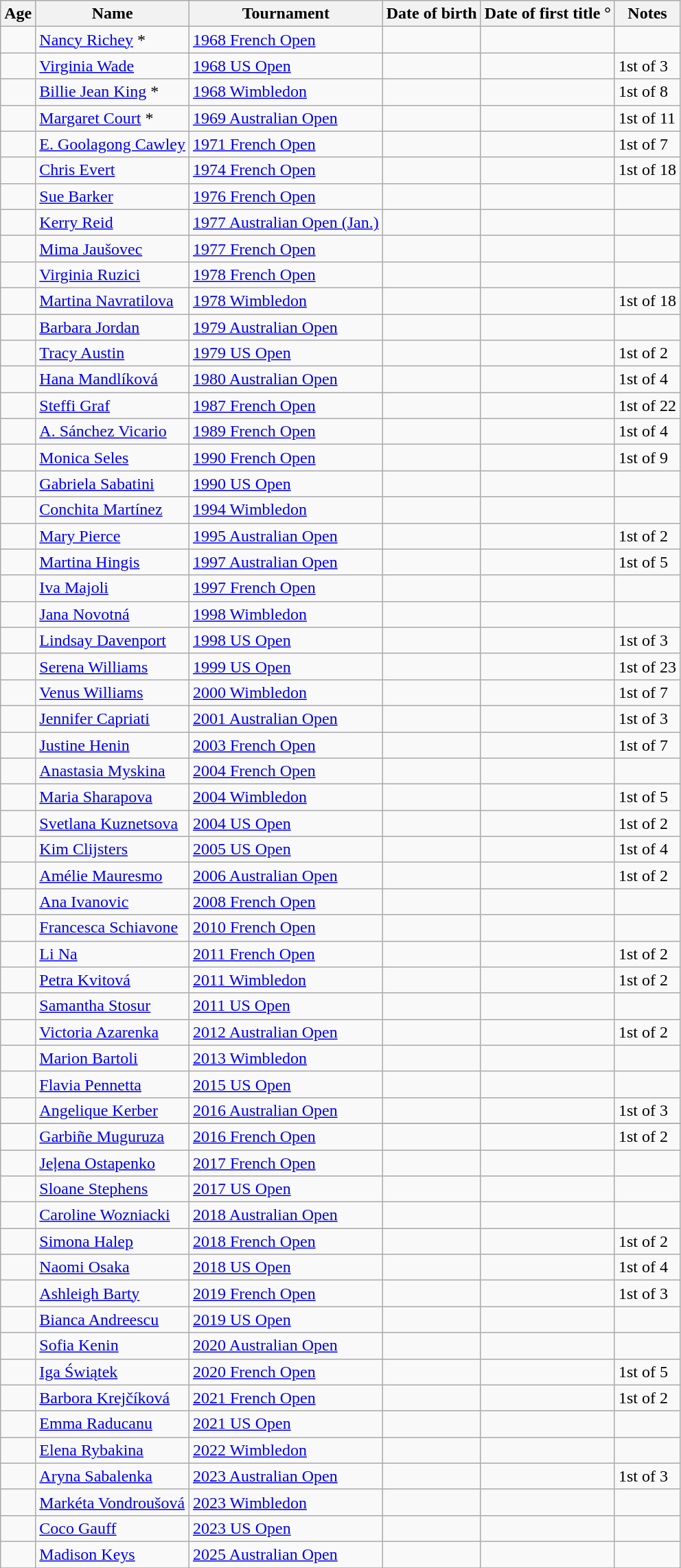<table class="wikitable sortable">
<tr>
<th>Age</th>
<th>Name</th>
<th>Tournament</th>
<th>Date of  birth</th>
<th>Date of first title °</th>
<th>Notes</th>
</tr>
<tr>
<td></td>
<td> <a href='#'>Nancy Richey</a> *</td>
<td><a href='#'>1968 French Open</a></td>
<td></td>
<td></td>
<td></td>
</tr>
<tr>
<td></td>
<td> <a href='#'>Virginia Wade</a></td>
<td><a href='#'>1968 US Open</a></td>
<td></td>
<td></td>
<td>1st of 3</td>
</tr>
<tr>
<td></td>
<td> <a href='#'>Billie Jean King</a> *</td>
<td><a href='#'>1968  Wimbledon</a></td>
<td></td>
<td></td>
<td>1st of 8</td>
</tr>
<tr>
<td></td>
<td> <a href='#'>Margaret Court</a> *</td>
<td><a href='#'>1969 Australian Open</a></td>
<td></td>
<td></td>
<td>1st of 11</td>
</tr>
<tr>
<td></td>
<td> <a href='#'>E. Goolagong Cawley</a></td>
<td><a href='#'>1971 French Open</a></td>
<td></td>
<td></td>
<td>1st of 7</td>
</tr>
<tr>
<td></td>
<td> <a href='#'>Chris Evert</a></td>
<td><a href='#'>1974 French Open</a></td>
<td></td>
<td></td>
<td>1st of 18</td>
</tr>
<tr>
<td></td>
<td> <a href='#'>Sue Barker</a></td>
<td><a href='#'>1976 French Open</a></td>
<td></td>
<td></td>
<td></td>
</tr>
<tr>
<td></td>
<td> <a href='#'>Kerry Reid</a></td>
<td><a href='#'>1977  Australian Open (Jan.)</a></td>
<td></td>
<td></td>
<td></td>
</tr>
<tr>
<td></td>
<td> <a href='#'>Mima Jaušovec</a></td>
<td><a href='#'>1977 French Open</a></td>
<td></td>
<td></td>
<td></td>
</tr>
<tr>
<td></td>
<td> <a href='#'>Virginia  Ruzici</a></td>
<td><a href='#'>1978 French Open</a></td>
<td></td>
<td></td>
<td></td>
</tr>
<tr>
<td></td>
<td> <a href='#'>Martina Navratilova</a></td>
<td><a href='#'>1978  Wimbledon</a></td>
<td></td>
<td></td>
<td>1st of 18</td>
</tr>
<tr>
<td></td>
<td> <a href='#'>Barbara Jordan</a></td>
<td><a href='#'>1979 Australian Open</a></td>
<td></td>
<td></td>
<td></td>
</tr>
<tr>
<td></td>
<td> <a href='#'>Tracy Austin</a></td>
<td><a href='#'>1979 US Open</a></td>
<td></td>
<td></td>
<td>1st of 2</td>
</tr>
<tr>
<td></td>
<td> <a href='#'>Hana Mandlíková</a></td>
<td><a href='#'>1980 Australian Open</a></td>
<td></td>
<td></td>
<td>1st of 4</td>
</tr>
<tr>
<td></td>
<td> <a href='#'>Steffi Graf</a></td>
<td><a href='#'>1987 French Open</a></td>
<td></td>
<td></td>
<td>1st of 22</td>
</tr>
<tr>
<td></td>
<td> <a href='#'>A. Sánchez Vicario</a></td>
<td><a href='#'>1989 French Open</a></td>
<td></td>
<td></td>
<td>1st of 4</td>
</tr>
<tr>
<td></td>
<td> <a href='#'>Monica Seles</a></td>
<td><a href='#'>1990 French Open</a></td>
<td></td>
<td></td>
<td>1st of 9</td>
</tr>
<tr>
<td></td>
<td> <a href='#'>Gabriela Sabatini</a></td>
<td><a href='#'>1990 US Open</a></td>
<td></td>
<td></td>
<td></td>
</tr>
<tr>
<td></td>
<td> <a href='#'>Conchita Martínez</a></td>
<td><a href='#'>1994  Wimbledon</a></td>
<td></td>
<td></td>
<td></td>
</tr>
<tr>
<td></td>
<td> <a href='#'>Mary Pierce</a></td>
<td><a href='#'>1995 Australian Open</a></td>
<td></td>
<td></td>
<td>1st of 2</td>
</tr>
<tr>
<td></td>
<td> <a href='#'>Martina Hingis</a></td>
<td><a href='#'>1997 Australian Open</a></td>
<td></td>
<td></td>
<td>1st of 5</td>
</tr>
<tr>
<td></td>
<td> <a href='#'>Iva Majoli</a></td>
<td><a href='#'>1997 French Open</a></td>
<td></td>
<td></td>
<td></td>
</tr>
<tr>
<td></td>
<td> <a href='#'>Jana Novotná</a></td>
<td><a href='#'>1998  Wimbledon</a></td>
<td></td>
<td></td>
<td></td>
</tr>
<tr>
<td></td>
<td> <a href='#'>Lindsay Davenport</a></td>
<td><a href='#'>1998 US Open</a></td>
<td></td>
<td></td>
<td>1st of 3</td>
</tr>
<tr>
<td></td>
<td> <a href='#'>Serena Williams</a></td>
<td><a href='#'>1999 US Open</a></td>
<td></td>
<td></td>
<td>1st of 23</td>
</tr>
<tr>
<td></td>
<td> <a href='#'>Venus Williams</a></td>
<td><a href='#'>2000  Wimbledon</a></td>
<td></td>
<td></td>
<td>1st of 7</td>
</tr>
<tr>
<td></td>
<td> <a href='#'>Jennifer Capriati</a></td>
<td><a href='#'>2001 Australian Open</a></td>
<td></td>
<td></td>
<td>1st of 3</td>
</tr>
<tr>
<td></td>
<td> <a href='#'>Justine Henin</a></td>
<td><a href='#'>2003 French Open</a></td>
<td></td>
<td></td>
<td>1st of 7</td>
</tr>
<tr>
<td></td>
<td> <a href='#'>Anastasia Myskina</a></td>
<td><a href='#'>2004 French Open</a></td>
<td></td>
<td></td>
<td></td>
</tr>
<tr>
<td></td>
<td> <a href='#'>Maria Sharapova</a></td>
<td><a href='#'>2004  Wimbledon</a></td>
<td></td>
<td></td>
<td>1st of 5</td>
</tr>
<tr>
<td></td>
<td> <a href='#'>Svetlana Kuznetsova</a></td>
<td><a href='#'>2004 US Open</a></td>
<td></td>
<td></td>
<td>1st of 2</td>
</tr>
<tr>
<td></td>
<td> <a href='#'>Kim Clijsters</a></td>
<td><a href='#'>2005 US Open</a></td>
<td></td>
<td></td>
<td>1st of 4</td>
</tr>
<tr>
<td></td>
<td> <a href='#'>Amélie Mauresmo</a></td>
<td><a href='#'>2006 Australian Open</a></td>
<td></td>
<td></td>
<td>1st of 2</td>
</tr>
<tr>
<td></td>
<td> <a href='#'>Ana Ivanovic</a></td>
<td><a href='#'>2008 French Open</a></td>
<td></td>
<td></td>
<td></td>
</tr>
<tr>
<td></td>
<td> <a href='#'>Francesca Schiavone</a></td>
<td><a href='#'>2010 French Open</a></td>
<td></td>
<td></td>
<td></td>
</tr>
<tr>
<td></td>
<td> <a href='#'>Li Na</a></td>
<td><a href='#'>2011 French Open</a></td>
<td></td>
<td></td>
<td>1st of 2</td>
</tr>
<tr>
<td></td>
<td> <a href='#'>Petra Kvitová</a></td>
<td><a href='#'>2011  Wimbledon</a></td>
<td></td>
<td></td>
<td>1st of 2</td>
</tr>
<tr>
<td></td>
<td> <a href='#'>Samantha Stosur</a></td>
<td><a href='#'>2011 US Open</a></td>
<td></td>
<td></td>
<td></td>
</tr>
<tr>
<td></td>
<td> <a href='#'>Victoria  Azarenka</a></td>
<td><a href='#'>2012 Australian Open</a></td>
<td></td>
<td></td>
<td>1st of 2</td>
</tr>
<tr>
<td></td>
<td> <a href='#'>Marion Bartoli</a></td>
<td><a href='#'>2013  Wimbledon</a></td>
<td></td>
<td></td>
<td></td>
</tr>
<tr>
<td></td>
<td> <a href='#'>Flavia Pennetta</a></td>
<td><a href='#'>2015 US Open</a></td>
<td></td>
<td></td>
<td></td>
</tr>
<tr>
<td></td>
<td> <a href='#'>Angelique Kerber</a></td>
<td><a href='#'>2016 Australian Open</a></td>
<td></td>
<td></td>
<td>1st of 3</td>
</tr>
<tr>
</tr>
<tr>
<td></td>
<td> <a href='#'>Garbiñe Muguruza</a></td>
<td><a href='#'>2016 French Open</a></td>
<td></td>
<td></td>
<td>1st of 2</td>
</tr>
<tr>
<td></td>
<td> <a href='#'>Jeļena Ostapenko</a></td>
<td><a href='#'>2017 French Open</a></td>
<td></td>
<td></td>
<td></td>
</tr>
<tr>
<td></td>
<td> <a href='#'>Sloane Stephens</a></td>
<td><a href='#'>2017 US Open</a></td>
<td></td>
<td></td>
<td></td>
</tr>
<tr>
<td></td>
<td> <a href='#'>Caroline Wozniacki</a></td>
<td><a href='#'>2018 Australian Open</a></td>
<td></td>
<td></td>
<td></td>
</tr>
<tr>
<td></td>
<td> <a href='#'>Simona Halep</a></td>
<td><a href='#'>2018 French Open</a></td>
<td></td>
<td></td>
<td>1st of 2</td>
</tr>
<tr>
<td></td>
<td> <a href='#'>Naomi Osaka</a></td>
<td><a href='#'>2018 US Open</a></td>
<td></td>
<td></td>
<td>1st of 4</td>
</tr>
<tr>
<td></td>
<td> <a href='#'>Ashleigh Barty</a></td>
<td><a href='#'>2019 French Open</a></td>
<td></td>
<td></td>
<td>1st of 3</td>
</tr>
<tr>
<td></td>
<td> <a href='#'>Bianca Andreescu</a></td>
<td><a href='#'>2019 US Open</a></td>
<td></td>
<td></td>
<td></td>
</tr>
<tr>
<td></td>
<td> <a href='#'>Sofia Kenin</a></td>
<td><a href='#'>2020 Australian Open</a></td>
<td></td>
<td></td>
<td></td>
</tr>
<tr>
<td></td>
<td> <a href='#'>Iga Świątek</a></td>
<td><a href='#'>2020 French Open</a></td>
<td></td>
<td></td>
<td>1st of 5</td>
</tr>
<tr>
<td></td>
<td> <a href='#'>Barbora Krejčíková</a></td>
<td><a href='#'>2021 French Open</a></td>
<td></td>
<td></td>
<td>1st of 2</td>
</tr>
<tr>
<td></td>
<td> <a href='#'>Emma Raducanu</a></td>
<td><a href='#'>2021 US Open</a></td>
<td></td>
<td></td>
<td></td>
</tr>
<tr>
<td></td>
<td> <a href='#'>Elena Rybakina</a></td>
<td><a href='#'>2022 Wimbledon</a></td>
<td></td>
<td></td>
<td></td>
</tr>
<tr>
<td></td>
<td> <a href='#'>Aryna Sabalenka</a></td>
<td><a href='#'>2023 Australian Open</a></td>
<td></td>
<td></td>
<td>1st of 3</td>
</tr>
<tr>
<td></td>
<td> <a href='#'>Markéta Vondroušová</a></td>
<td><a href='#'>2023 Wimbledon</a></td>
<td></td>
<td></td>
<td></td>
</tr>
<tr>
<td></td>
<td> <a href='#'>Coco Gauff</a></td>
<td><a href='#'>2023 US Open</a></td>
<td></td>
<td></td>
<td></td>
</tr>
<tr>
<td></td>
<td> <a href='#'>Madison Keys</a></td>
<td><a href='#'>2025 Australian Open</a></td>
<td></td>
<td></td>
<td></td>
</tr>
<tr>
</tr>
</table>
